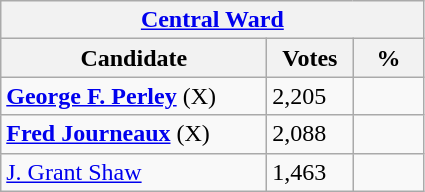<table class="wikitable">
<tr>
<th colspan="3"><a href='#'>Central Ward</a></th>
</tr>
<tr>
<th style="width: 170px">Candidate</th>
<th style="width: 50px">Votes</th>
<th style="width: 40px">%</th>
</tr>
<tr>
<td><strong><a href='#'>George F. Perley</a></strong> (X)</td>
<td>2,205</td>
<td></td>
</tr>
<tr>
<td><strong><a href='#'>Fred Journeaux</a></strong> (X)</td>
<td>2,088</td>
<td></td>
</tr>
<tr>
<td><a href='#'>J. Grant Shaw</a></td>
<td>1,463</td>
<td></td>
</tr>
</table>
